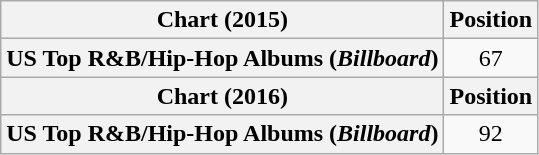<table class="wikitable plainrowheaders" style="text-align:center">
<tr>
<th scope="col">Chart (2015)</th>
<th scope="col">Position</th>
</tr>
<tr>
<th scope="row">US Top R&B/Hip-Hop Albums (<em>Billboard</em>)</th>
<td>67</td>
</tr>
<tr>
<th scope="col">Chart (2016)</th>
<th scope="col">Position</th>
</tr>
<tr>
<th scope="row">US Top R&B/Hip-Hop Albums (<em>Billboard</em>)</th>
<td>92</td>
</tr>
</table>
